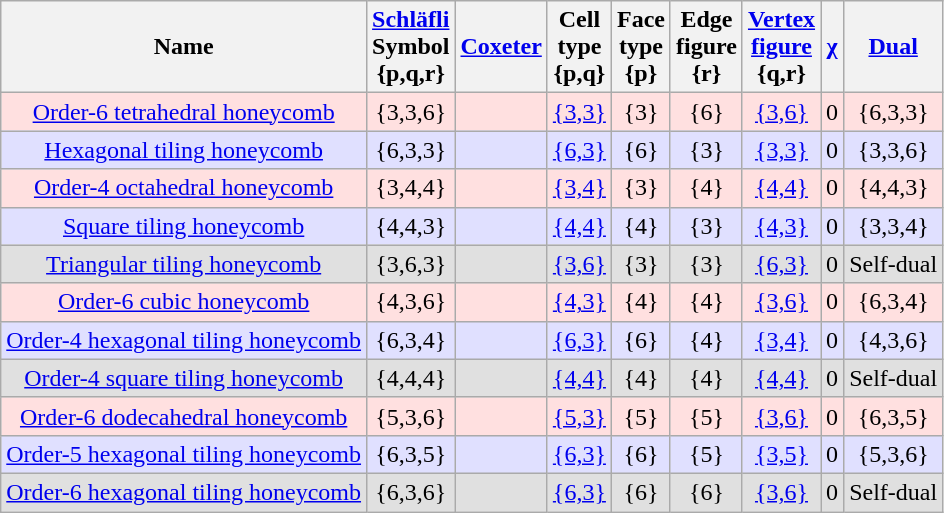<table class="wikitable">
<tr>
<th>Name</th>
<th><a href='#'>Schläfli</a><br>Symbol<br>{p,q,r}</th>
<th><a href='#'>Coxeter</a><br></th>
<th>Cell<br>type<br>{p,q}</th>
<th>Face<br>type<br>{p}</th>
<th>Edge<br>figure<br>{r}</th>
<th><a href='#'>Vertex<br>figure</a><br>{q,r}</th>
<th><a href='#'>χ</a></th>
<th><a href='#'>Dual</a></th>
</tr>
<tr BGCOLOR="#ffe0e0" align=center>
<td><a href='#'>Order-6 tetrahedral honeycomb</a></td>
<td>{3,3,6}</td>
<td></td>
<td><a href='#'>{3,3}</a></td>
<td>{3}</td>
<td>{6}</td>
<td><a href='#'>{3,6}</a></td>
<td>0</td>
<td>{6,3,3}</td>
</tr>
<tr BGCOLOR="#e0e0ff" align=center>
<td><a href='#'>Hexagonal tiling honeycomb</a></td>
<td>{6,3,3}</td>
<td></td>
<td><a href='#'>{6,3}</a></td>
<td>{6}</td>
<td>{3}</td>
<td><a href='#'>{3,3}</a></td>
<td>0</td>
<td>{3,3,6}</td>
</tr>
<tr BGCOLOR="#ffe0e0" align=center>
<td><a href='#'>Order-4 octahedral honeycomb</a></td>
<td>{3,4,4}</td>
<td></td>
<td><a href='#'>{3,4}</a></td>
<td>{3}</td>
<td>{4}</td>
<td><a href='#'>{4,4}</a></td>
<td>0</td>
<td>{4,4,3}</td>
</tr>
<tr BGCOLOR="#e0e0ff" align=center>
<td><a href='#'>Square tiling honeycomb</a></td>
<td>{4,4,3}</td>
<td></td>
<td><a href='#'>{4,4}</a></td>
<td>{4}</td>
<td>{3}</td>
<td><a href='#'>{4,3}</a></td>
<td>0</td>
<td>{3,3,4}</td>
</tr>
<tr BGCOLOR="#e0e0e0" align=center>
<td><a href='#'>Triangular tiling honeycomb</a></td>
<td>{3,6,3}</td>
<td></td>
<td><a href='#'>{3,6}</a></td>
<td>{3}</td>
<td>{3}</td>
<td><a href='#'>{6,3}</a></td>
<td>0</td>
<td>Self-dual</td>
</tr>
<tr BGCOLOR="#ffe0e0" align=center>
<td><a href='#'>Order-6 cubic honeycomb</a></td>
<td>{4,3,6}</td>
<td></td>
<td><a href='#'>{4,3}</a></td>
<td>{4}</td>
<td>{4}</td>
<td><a href='#'>{3,6}</a></td>
<td>0</td>
<td>{6,3,4}</td>
</tr>
<tr BGCOLOR="#e0e0ff" align=center>
<td><a href='#'>Order-4 hexagonal tiling honeycomb</a></td>
<td>{6,3,4}</td>
<td></td>
<td><a href='#'>{6,3}</a></td>
<td>{6}</td>
<td>{4}</td>
<td><a href='#'>{3,4}</a></td>
<td>0</td>
<td>{4,3,6}</td>
</tr>
<tr BGCOLOR="#e0e0e0" align=center>
<td><a href='#'>Order-4 square tiling honeycomb</a></td>
<td>{4,4,4}</td>
<td></td>
<td><a href='#'>{4,4}</a></td>
<td>{4}</td>
<td>{4}</td>
<td><a href='#'>{4,4}</a></td>
<td>0</td>
<td>Self-dual</td>
</tr>
<tr BGCOLOR="#ffe0e0" align=center>
<td><a href='#'>Order-6 dodecahedral honeycomb</a></td>
<td>{5,3,6}</td>
<td></td>
<td><a href='#'>{5,3}</a></td>
<td>{5}</td>
<td>{5}</td>
<td><a href='#'>{3,6}</a></td>
<td>0</td>
<td>{6,3,5}</td>
</tr>
<tr BGCOLOR="#e0e0ff" align=center>
<td><a href='#'>Order-5 hexagonal tiling honeycomb</a></td>
<td>{6,3,5}</td>
<td></td>
<td><a href='#'>{6,3}</a></td>
<td>{6}</td>
<td>{5}</td>
<td><a href='#'>{3,5}</a></td>
<td>0</td>
<td>{5,3,6}</td>
</tr>
<tr BGCOLOR="#e0e0e0" align=center>
<td><a href='#'>Order-6 hexagonal tiling honeycomb</a></td>
<td>{6,3,6}</td>
<td></td>
<td><a href='#'>{6,3}</a></td>
<td>{6}</td>
<td>{6}</td>
<td><a href='#'>{3,6}</a></td>
<td>0</td>
<td>Self-dual</td>
</tr>
</table>
